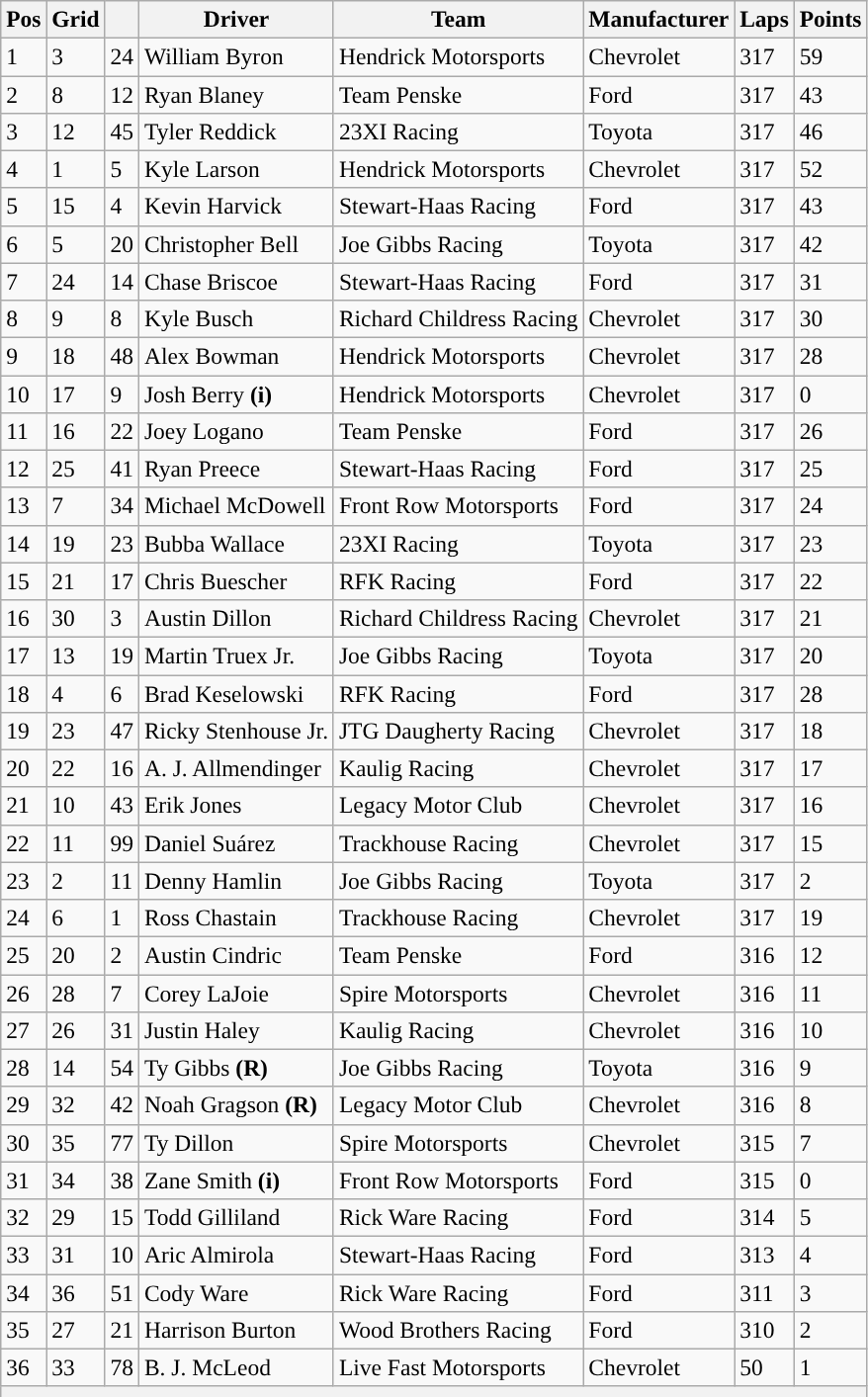<table class="wikitable" style="font-size:98%">
<tr>
<th>Pos</th>
<th>Grid</th>
<th></th>
<th>Driver</th>
<th>Team</th>
<th>Manufacturer</th>
<th>Laps</th>
<th>Points</th>
</tr>
<tr>
<td>1</td>
<td>3</td>
<td>24</td>
<td>William Byron </td>
<td>Hendrick Motorsports</td>
<td>Chevrolet</td>
<td>317</td>
<td>59</td>
</tr>
<tr>
<td>2</td>
<td>8</td>
<td>12</td>
<td>Ryan Blaney</td>
<td>Team Penske</td>
<td>Ford</td>
<td>317</td>
<td>43</td>
</tr>
<tr>
<td>3</td>
<td>12</td>
<td>45</td>
<td>Tyler Reddick</td>
<td>23XI Racing</td>
<td>Toyota</td>
<td>317</td>
<td>46</td>
</tr>
<tr>
<td>4</td>
<td>1</td>
<td>5</td>
<td>Kyle Larson </td>
<td>Hendrick Motorsports</td>
<td>Chevrolet</td>
<td>317</td>
<td>52</td>
</tr>
<tr>
<td>5</td>
<td>15</td>
<td>4</td>
<td>Kevin Harvick</td>
<td>Stewart-Haas Racing</td>
<td>Ford</td>
<td>317</td>
<td>43</td>
</tr>
<tr>
<td>6</td>
<td>5</td>
<td>20</td>
<td>Christopher Bell</td>
<td>Joe Gibbs Racing</td>
<td>Toyota</td>
<td>317</td>
<td>42</td>
</tr>
<tr>
<td>7</td>
<td>24</td>
<td>14</td>
<td>Chase Briscoe</td>
<td>Stewart-Haas Racing</td>
<td>Ford</td>
<td>317</td>
<td>31</td>
</tr>
<tr>
<td>8</td>
<td>9</td>
<td>8</td>
<td>Kyle Busch</td>
<td>Richard Childress Racing</td>
<td>Chevrolet</td>
<td>317</td>
<td>30</td>
</tr>
<tr>
<td>9</td>
<td>18</td>
<td>48</td>
<td>Alex Bowman </td>
<td>Hendrick Motorsports</td>
<td>Chevrolet</td>
<td>317</td>
<td>28</td>
</tr>
<tr>
<td>10</td>
<td>17</td>
<td>9</td>
<td>Josh Berry <strong>(i)</strong> </td>
<td>Hendrick Motorsports</td>
<td>Chevrolet</td>
<td>317</td>
<td>0</td>
</tr>
<tr>
<td>11</td>
<td>16</td>
<td>22</td>
<td>Joey Logano</td>
<td>Team Penske</td>
<td>Ford</td>
<td>317</td>
<td>26</td>
</tr>
<tr>
<td>12</td>
<td>25</td>
<td>41</td>
<td>Ryan Preece</td>
<td>Stewart-Haas Racing</td>
<td>Ford</td>
<td>317</td>
<td>25</td>
</tr>
<tr>
<td>13</td>
<td>7</td>
<td>34</td>
<td>Michael McDowell</td>
<td>Front Row Motorsports</td>
<td>Ford</td>
<td>317</td>
<td>24</td>
</tr>
<tr>
<td>14</td>
<td>19</td>
<td>23</td>
<td>Bubba Wallace</td>
<td>23XI Racing</td>
<td>Toyota</td>
<td>317</td>
<td>23</td>
</tr>
<tr>
<td>15</td>
<td>21</td>
<td>17</td>
<td>Chris Buescher</td>
<td>RFK Racing</td>
<td>Ford</td>
<td>317</td>
<td>22</td>
</tr>
<tr>
<td>16</td>
<td>30</td>
<td>3</td>
<td>Austin Dillon</td>
<td>Richard Childress Racing</td>
<td>Chevrolet</td>
<td>317</td>
<td>21</td>
</tr>
<tr>
<td>17</td>
<td>13</td>
<td>19</td>
<td>Martin Truex Jr.</td>
<td>Joe Gibbs Racing</td>
<td>Toyota</td>
<td>317</td>
<td>20</td>
</tr>
<tr>
<td>18</td>
<td>4</td>
<td>6</td>
<td>Brad Keselowski</td>
<td>RFK Racing</td>
<td>Ford</td>
<td>317</td>
<td>28</td>
</tr>
<tr>
<td>19</td>
<td>23</td>
<td>47</td>
<td>Ricky Stenhouse Jr.</td>
<td>JTG Daugherty Racing</td>
<td>Chevrolet</td>
<td>317</td>
<td>18</td>
</tr>
<tr>
<td>20</td>
<td>22</td>
<td>16</td>
<td>A. J. Allmendinger</td>
<td>Kaulig Racing</td>
<td>Chevrolet</td>
<td>317</td>
<td>17</td>
</tr>
<tr>
<td>21</td>
<td>10</td>
<td>43</td>
<td>Erik Jones</td>
<td>Legacy Motor Club</td>
<td>Chevrolet</td>
<td>317</td>
<td>16</td>
</tr>
<tr>
<td>22</td>
<td>11</td>
<td>99</td>
<td>Daniel Suárez</td>
<td>Trackhouse Racing</td>
<td>Chevrolet</td>
<td>317</td>
<td>15</td>
</tr>
<tr>
<td>23</td>
<td>2</td>
<td>11</td>
<td>Denny Hamlin </td>
<td>Joe Gibbs Racing</td>
<td>Toyota</td>
<td>317</td>
<td>2</td>
</tr>
<tr>
<td>24</td>
<td>6</td>
<td>1</td>
<td>Ross Chastain</td>
<td>Trackhouse Racing</td>
<td>Chevrolet</td>
<td>317</td>
<td>19</td>
</tr>
<tr>
<td>25</td>
<td>20</td>
<td>2</td>
<td>Austin Cindric</td>
<td>Team Penske</td>
<td>Ford</td>
<td>316</td>
<td>12</td>
</tr>
<tr>
<td>26</td>
<td>28</td>
<td>7</td>
<td>Corey LaJoie</td>
<td>Spire Motorsports</td>
<td>Chevrolet</td>
<td>316</td>
<td>11</td>
</tr>
<tr>
<td>27</td>
<td>26</td>
<td>31</td>
<td>Justin Haley </td>
<td>Kaulig Racing</td>
<td>Chevrolet</td>
<td>316</td>
<td>10</td>
</tr>
<tr>
<td>28</td>
<td>14</td>
<td>54</td>
<td>Ty Gibbs <strong>(R)</strong></td>
<td>Joe Gibbs Racing</td>
<td>Toyota</td>
<td>316</td>
<td>9</td>
</tr>
<tr>
<td>29</td>
<td>32</td>
<td>42</td>
<td>Noah Gragson <strong>(R)</strong></td>
<td>Legacy Motor Club</td>
<td>Chevrolet</td>
<td>316</td>
<td>8</td>
</tr>
<tr>
<td>30</td>
<td>35</td>
<td>77</td>
<td>Ty Dillon</td>
<td>Spire Motorsports</td>
<td>Chevrolet</td>
<td>315</td>
<td>7</td>
</tr>
<tr>
<td>31</td>
<td>34</td>
<td>38</td>
<td>Zane Smith <strong>(i)</strong></td>
<td>Front Row Motorsports</td>
<td>Ford</td>
<td>315</td>
<td>0</td>
</tr>
<tr>
<td>32</td>
<td>29</td>
<td>15</td>
<td>Todd Gilliland</td>
<td>Rick Ware Racing</td>
<td>Ford</td>
<td>314</td>
<td>5</td>
</tr>
<tr>
<td>33</td>
<td>31</td>
<td>10</td>
<td>Aric Almirola</td>
<td>Stewart-Haas Racing</td>
<td>Ford</td>
<td>313</td>
<td>4</td>
</tr>
<tr>
<td>34</td>
<td>36</td>
<td>51</td>
<td>Cody Ware</td>
<td>Rick Ware Racing</td>
<td>Ford</td>
<td>311</td>
<td>3</td>
</tr>
<tr>
<td>35</td>
<td>27</td>
<td>21</td>
<td>Harrison Burton</td>
<td>Wood Brothers Racing</td>
<td>Ford</td>
<td>310</td>
<td>2</td>
</tr>
<tr>
<td>36</td>
<td>33</td>
<td>78</td>
<td>B. J. McLeod</td>
<td>Live Fast Motorsports</td>
<td>Chevrolet</td>
<td>50</td>
<td>1</td>
</tr>
<tr>
<th colspan="8"></th>
</tr>
</table>
